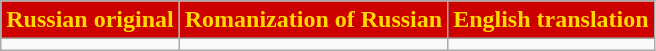<table class="wikitable">
<tr>
<th style="background-color:#CD0000;color:#FFD900;">Russian original</th>
<th style="background-color:#CD0000;color:#FFD900;">Romanization of Russian</th>
<th style="background-color:#CD0000;color:#FFD900;">English translation</th>
</tr>
<tr style="vertical-align:top;text-align:center;white-space:nowrap;">
<td></td>
<td></td>
<td></td>
</tr>
</table>
